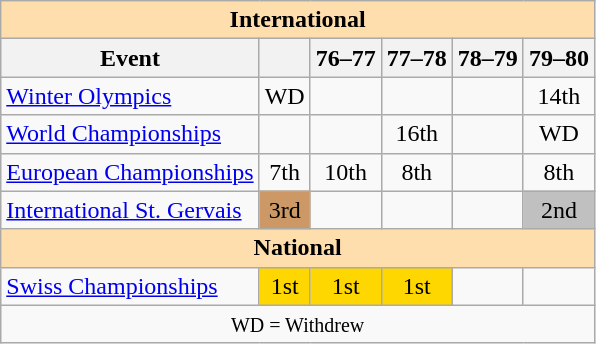<table class="wikitable" style="text-align:center">
<tr>
<th style="background-color: #ffdead; " colspan=6 align=center>International</th>
</tr>
<tr>
<th>Event</th>
<th></th>
<th>76–77</th>
<th>77–78</th>
<th>78–79</th>
<th>79–80</th>
</tr>
<tr>
<td align=left><a href='#'>Winter Olympics</a></td>
<td>WD</td>
<td></td>
<td></td>
<td></td>
<td>14th</td>
</tr>
<tr>
<td align=left><a href='#'>World Championships</a></td>
<td></td>
<td></td>
<td>16th</td>
<td></td>
<td>WD</td>
</tr>
<tr>
<td align=left><a href='#'>European Championships</a></td>
<td>7th</td>
<td>10th</td>
<td>8th</td>
<td></td>
<td>8th</td>
</tr>
<tr>
<td align=left><a href='#'>International St. Gervais</a></td>
<td bgcolor=cc9966>3rd</td>
<td></td>
<td></td>
<td></td>
<td bgcolor=silver>2nd</td>
</tr>
<tr>
<th style="background-color: #ffdead; " colspan=6 align=center>National</th>
</tr>
<tr>
<td align=left><a href='#'>Swiss Championships</a></td>
<td bgcolor=gold>1st</td>
<td bgcolor=gold>1st</td>
<td bgcolor=gold>1st</td>
<td></td>
<td></td>
</tr>
<tr>
<td colspan=6 align=center><small> WD = Withdrew </small></td>
</tr>
</table>
